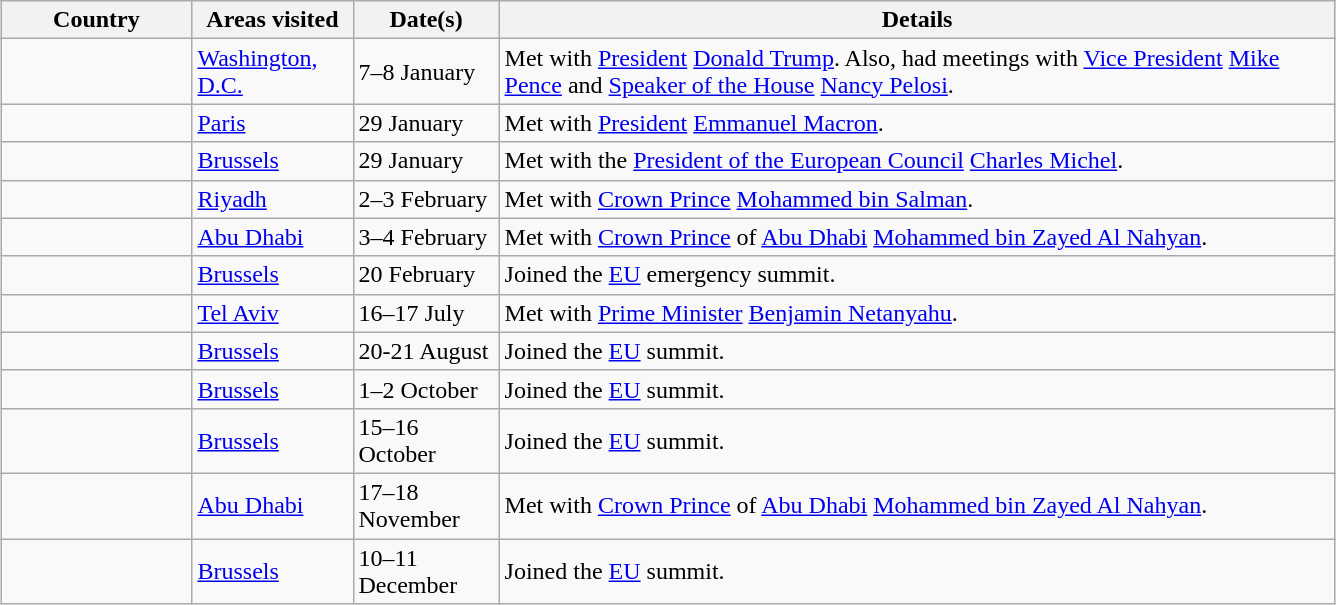<table class="wikitable sortable outercollapse" style="margin: 1em auto 1em auto">
<tr>
<th width="120">Country</th>
<th width="100">Areas visited</th>
<th width="90">Date(s)</th>
<th style="width:550px;" class="unsortable">Details</th>
</tr>
<tr>
<td></td>
<td><a href='#'>Washington, D.C.</a></td>
<td>7–8 January</td>
<td>Met with <a href='#'>President</a> <a href='#'>Donald Trump</a>. Also, had meetings with <a href='#'>Vice President</a> <a href='#'>Mike Pence</a> and <a href='#'>Speaker of the House</a> <a href='#'>Nancy Pelosi</a>.</td>
</tr>
<tr>
<td></td>
<td><a href='#'>Paris</a></td>
<td>29 January</td>
<td>Met with <a href='#'>President</a> <a href='#'>Emmanuel Macron</a>.</td>
</tr>
<tr>
<td></td>
<td><a href='#'>Brussels</a></td>
<td>29 January</td>
<td>Met with the <a href='#'>President of the European Council</a> <a href='#'>Charles Michel</a>.</td>
</tr>
<tr>
<td></td>
<td><a href='#'>Riyadh</a></td>
<td>2–3 February</td>
<td>Met with <a href='#'>Crown Prince</a> <a href='#'>Mohammed bin Salman</a>.</td>
</tr>
<tr>
<td></td>
<td><a href='#'>Abu Dhabi</a></td>
<td>3–4 February</td>
<td>Met with <a href='#'>Crown Prince</a> of <a href='#'>Abu Dhabi</a> <a href='#'>Mohammed bin Zayed Al Nahyan</a>.</td>
</tr>
<tr>
<td></td>
<td><a href='#'>Brussels</a></td>
<td>20 February</td>
<td>Joined the <a href='#'>EU</a> emergency summit.</td>
</tr>
<tr>
<td></td>
<td><a href='#'>Tel Aviv</a></td>
<td>16–17 July</td>
<td>Met with <a href='#'>Prime Minister</a> <a href='#'>Benjamin Netanyahu</a>.</td>
</tr>
<tr>
<td></td>
<td><a href='#'>Brussels</a></td>
<td>20-21 August</td>
<td>Joined the <a href='#'>EU</a> summit.</td>
</tr>
<tr>
<td></td>
<td><a href='#'>Brussels</a></td>
<td>1–2 October</td>
<td>Joined the <a href='#'>EU</a> summit.</td>
</tr>
<tr>
<td></td>
<td><a href='#'>Brussels</a></td>
<td>15–16 October</td>
<td>Joined the <a href='#'>EU</a> summit.</td>
</tr>
<tr>
<td></td>
<td><a href='#'>Abu Dhabi</a></td>
<td>17–18 November</td>
<td>Met with <a href='#'>Crown Prince</a> of <a href='#'>Abu Dhabi</a> <a href='#'>Mohammed bin Zayed Al Nahyan</a>.</td>
</tr>
<tr>
<td></td>
<td><a href='#'>Brussels</a></td>
<td>10–11 December</td>
<td>Joined the <a href='#'>EU</a> summit.</td>
</tr>
</table>
